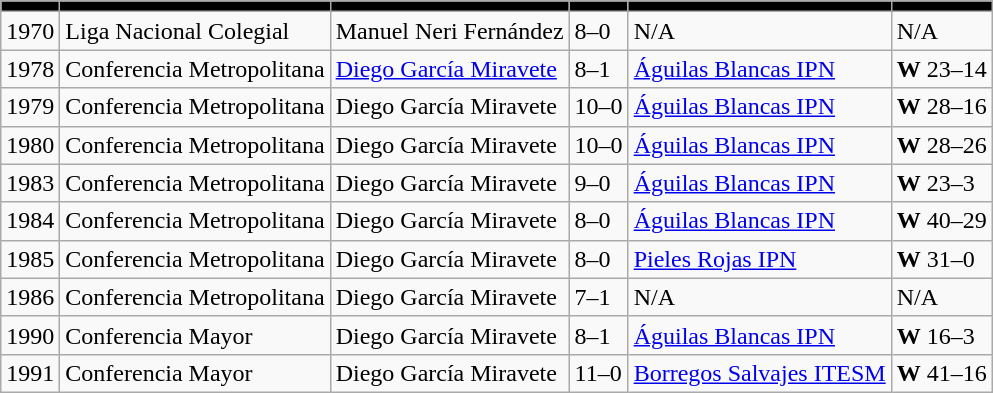<table class="wikitable">
<tr>
<th style=background:#000000></th>
<th style=background:#000000></th>
<th style=background:#000000></th>
<th style=background:#000000></th>
<th style=background:#000000></th>
<th style=background:#000000></th>
</tr>
<tr>
<td>1970</td>
<td>Liga Nacional Colegial</td>
<td>Manuel Neri Fernández</td>
<td>8–0</td>
<td>N/A</td>
<td>N/A</td>
</tr>
<tr>
<td>1978</td>
<td>Conferencia Metropolitana</td>
<td><a href='#'>Diego García Miravete</a></td>
<td>8–1</td>
<td><a href='#'>Águilas Blancas IPN</a></td>
<td><strong>W</strong> 23–14</td>
</tr>
<tr>
<td>1979</td>
<td>Conferencia Metropolitana</td>
<td>Diego García Miravete</td>
<td>10–0</td>
<td><a href='#'>Águilas Blancas IPN</a></td>
<td><strong>W</strong> 28–16</td>
</tr>
<tr>
<td>1980</td>
<td>Conferencia Metropolitana</td>
<td>Diego García Miravete</td>
<td>10–0</td>
<td><a href='#'>Águilas Blancas IPN</a></td>
<td><strong>W</strong> 28–26</td>
</tr>
<tr>
<td>1983</td>
<td>Conferencia Metropolitana</td>
<td>Diego García Miravete</td>
<td>9–0</td>
<td><a href='#'>Águilas Blancas IPN</a></td>
<td><strong>W</strong> 23–3</td>
</tr>
<tr>
<td>1984</td>
<td>Conferencia Metropolitana</td>
<td>Diego García Miravete</td>
<td>8–0</td>
<td><a href='#'>Águilas Blancas IPN</a></td>
<td><strong>W</strong> 40–29</td>
</tr>
<tr>
<td>1985</td>
<td>Conferencia Metropolitana</td>
<td>Diego García Miravete</td>
<td>8–0</td>
<td><a href='#'>Pieles Rojas IPN</a></td>
<td><strong>W</strong> 31–0</td>
</tr>
<tr>
<td>1986</td>
<td>Conferencia Metropolitana</td>
<td>Diego García Miravete</td>
<td>7–1</td>
<td>N/A</td>
<td>N/A</td>
</tr>
<tr>
<td>1990</td>
<td>Conferencia Mayor</td>
<td>Diego García Miravete</td>
<td>8–1</td>
<td><a href='#'>Águilas Blancas IPN</a></td>
<td><strong>W</strong> 16–3</td>
</tr>
<tr>
<td>1991</td>
<td>Conferencia Mayor</td>
<td>Diego García Miravete</td>
<td>11–0</td>
<td><a href='#'>Borregos Salvajes ITESM</a></td>
<td><strong>W</strong> 41–16</td>
</tr>
</table>
